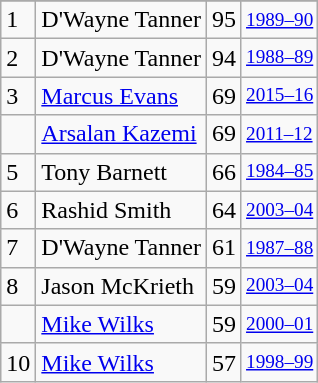<table class="wikitable">
<tr>
</tr>
<tr>
<td>1</td>
<td>D'Wayne Tanner</td>
<td>95</td>
<td style="font-size:80%;"><a href='#'>1989–90</a></td>
</tr>
<tr>
<td>2</td>
<td>D'Wayne Tanner</td>
<td>94</td>
<td style="font-size:80%;"><a href='#'>1988–89</a></td>
</tr>
<tr>
<td>3</td>
<td><a href='#'>Marcus Evans</a></td>
<td>69</td>
<td style="font-size:80%;"><a href='#'>2015–16</a></td>
</tr>
<tr>
<td></td>
<td><a href='#'>Arsalan Kazemi</a></td>
<td>69</td>
<td style="font-size:80%;"><a href='#'>2011–12</a></td>
</tr>
<tr>
<td>5</td>
<td>Tony Barnett</td>
<td>66</td>
<td style="font-size:80%;"><a href='#'>1984–85</a></td>
</tr>
<tr>
<td>6</td>
<td>Rashid Smith</td>
<td>64</td>
<td style="font-size:80%;"><a href='#'>2003–04</a></td>
</tr>
<tr>
<td>7</td>
<td>D'Wayne Tanner</td>
<td>61</td>
<td style="font-size:80%;"><a href='#'>1987–88</a></td>
</tr>
<tr>
<td>8</td>
<td>Jason McKrieth</td>
<td>59</td>
<td style="font-size:80%;"><a href='#'>2003–04</a></td>
</tr>
<tr>
<td></td>
<td><a href='#'>Mike Wilks</a></td>
<td>59</td>
<td style="font-size:80%;"><a href='#'>2000–01</a></td>
</tr>
<tr>
<td>10</td>
<td><a href='#'>Mike Wilks</a></td>
<td>57</td>
<td style="font-size:80%;"><a href='#'>1998–99</a></td>
</tr>
</table>
